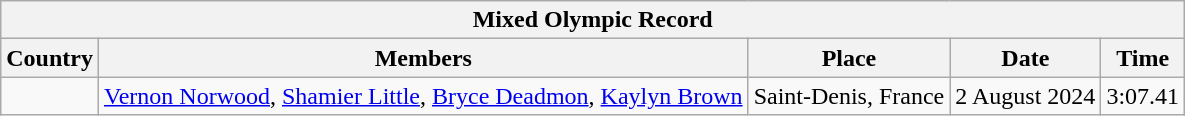<table class="wikitable">
<tr>
<th colspan="5">Mixed Olympic Record</th>
</tr>
<tr>
<th>Country</th>
<th>Members</th>
<th>Place</th>
<th>Date</th>
<th>Time</th>
</tr>
<tr>
<td></td>
<td><a href='#'>Vernon Norwood</a>, <a href='#'>Shamier Little</a>, <a href='#'>Bryce Deadmon</a>, <a href='#'>Kaylyn Brown</a></td>
<td>Saint-Denis, France</td>
<td>2 August 2024</td>
<td>3:07.41</td>
</tr>
</table>
